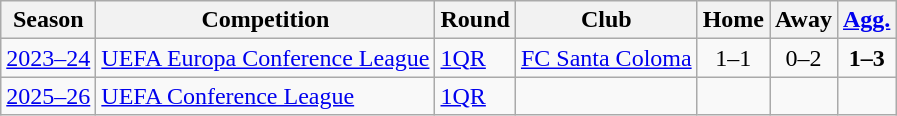<table class="wikitable">
<tr>
<th>Season</th>
<th>Competition</th>
<th>Round</th>
<th>Club</th>
<th>Home</th>
<th>Away</th>
<th><a href='#'>Agg.</a></th>
</tr>
<tr>
<td><a href='#'>2023–24</a></td>
<td><a href='#'>UEFA Europa Conference League</a></td>
<td><a href='#'>1QR</a></td>
<td> <a href='#'>FC Santa Coloma</a></td>
<td style="text-align:center;">1–1</td>
<td style="text-align:center;">0–2 </td>
<td style="text-align:center;"><strong>1–3</strong></td>
</tr>
<tr>
<td><a href='#'>2025–26</a></td>
<td><a href='#'>UEFA Conference League</a></td>
<td><a href='#'>1QR</a></td>
<td></td>
<td style="text-align:center;"></td>
<td style="text-align:center;"></td>
<td style="text-align:center;"></td>
</tr>
</table>
